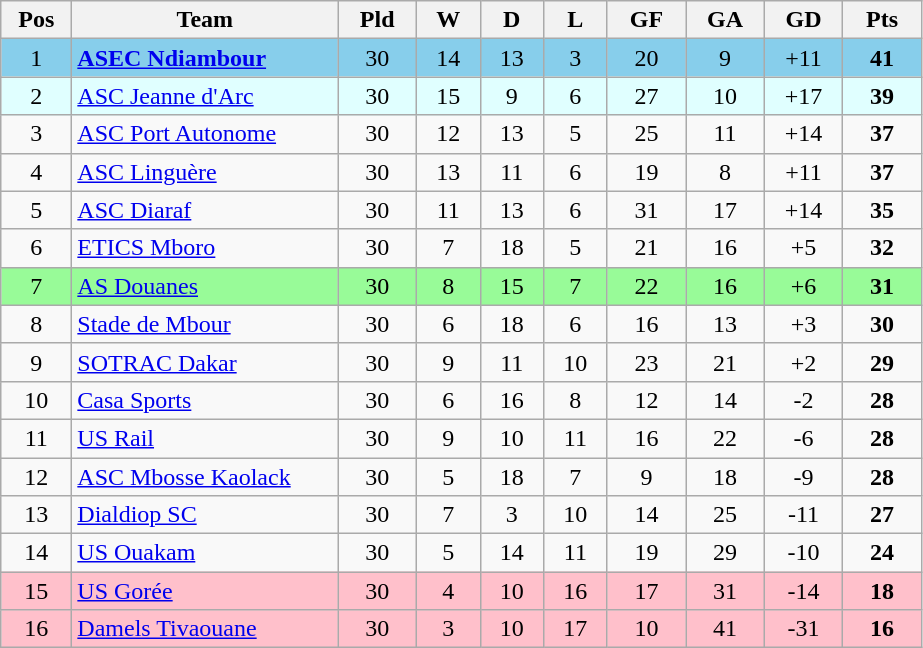<table class="wikitable" style="text-align: center;">
<tr>
<th style="width: 40px;">Pos</th>
<th style="width: 170px;">Team</th>
<th style="width: 45px;">Pld</th>
<th style="width: 35px;">W</th>
<th style="width: 35px;">D</th>
<th style="width: 35px;">L</th>
<th style="width: 45px;">GF</th>
<th style="width: 45px;">GA</th>
<th style="width: 45px;">GD</th>
<th style="width: 45px;">Pts</th>
</tr>
<tr style="background:#87ceeb;">
<td>1</td>
<td style="text-align: left;"><strong><a href='#'>ASEC Ndiambour</a></strong></td>
<td>30</td>
<td>14</td>
<td>13</td>
<td>3</td>
<td>20</td>
<td>9</td>
<td>+11</td>
<td><strong>41</strong></td>
</tr>
<tr style="background:#e0ffff;">
<td>2</td>
<td style="text-align: left;"><a href='#'>ASC Jeanne d'Arc</a></td>
<td>30</td>
<td>15</td>
<td>9</td>
<td>6</td>
<td>27</td>
<td>10</td>
<td>+17</td>
<td><strong>39</strong></td>
</tr>
<tr>
<td>3</td>
<td style="text-align: left;"><a href='#'>ASC Port Autonome</a></td>
<td>30</td>
<td>12</td>
<td>13</td>
<td>5</td>
<td>25</td>
<td>11</td>
<td>+14</td>
<td><strong>37</strong></td>
</tr>
<tr>
<td>4</td>
<td style="text-align: left;"><a href='#'>ASC Linguère</a></td>
<td>30</td>
<td>13</td>
<td>11</td>
<td>6</td>
<td>19</td>
<td>8</td>
<td>+11</td>
<td><strong>37</strong></td>
</tr>
<tr>
<td>5</td>
<td style="text-align: left;"><a href='#'>ASC Diaraf</a></td>
<td>30</td>
<td>11</td>
<td>13</td>
<td>6</td>
<td>31</td>
<td>17</td>
<td>+14</td>
<td><strong>35</strong></td>
</tr>
<tr>
<td>6</td>
<td style="text-align: left;"><a href='#'>ETICS Mboro</a></td>
<td>30</td>
<td>7</td>
<td>18</td>
<td>5</td>
<td>21</td>
<td>16</td>
<td>+5</td>
<td><strong>32</strong></td>
</tr>
<tr style="background:#98fb98;">
<td>7</td>
<td style="text-align: left;"><a href='#'>AS Douanes</a></td>
<td>30</td>
<td>8</td>
<td>15</td>
<td>7</td>
<td>22</td>
<td>16</td>
<td>+6</td>
<td><strong>31</strong></td>
</tr>
<tr>
<td>8</td>
<td style="text-align: left;"><a href='#'>Stade de Mbour</a></td>
<td>30</td>
<td>6</td>
<td>18</td>
<td>6</td>
<td>16</td>
<td>13</td>
<td>+3</td>
<td><strong>30</strong></td>
</tr>
<tr>
<td>9</td>
<td style="text-align: left;"><a href='#'>SOTRAC Dakar</a></td>
<td>30</td>
<td>9</td>
<td>11</td>
<td>10</td>
<td>23</td>
<td>21</td>
<td>+2</td>
<td><strong>29</strong></td>
</tr>
<tr>
<td>10</td>
<td style="text-align: left;"><a href='#'>Casa Sports</a></td>
<td>30</td>
<td>6</td>
<td>16</td>
<td>8</td>
<td>12</td>
<td>14</td>
<td>-2</td>
<td><strong>28</strong></td>
</tr>
<tr>
<td>11</td>
<td style="text-align: left;"><a href='#'>US Rail</a></td>
<td>30</td>
<td>9</td>
<td>10</td>
<td>11</td>
<td>16</td>
<td>22</td>
<td>-6</td>
<td><strong>28</strong></td>
</tr>
<tr>
<td>12</td>
<td style="text-align: left;"><a href='#'>ASC Mbosse Kaolack</a></td>
<td>30</td>
<td>5</td>
<td>18</td>
<td>7</td>
<td>9</td>
<td>18</td>
<td>-9</td>
<td><strong>28</strong></td>
</tr>
<tr>
<td>13</td>
<td style="text-align: left;"><a href='#'>Dialdiop SC</a></td>
<td>30</td>
<td>7</td>
<td>3</td>
<td>10</td>
<td>14</td>
<td>25</td>
<td>-11</td>
<td><strong>27</strong></td>
</tr>
<tr>
<td>14</td>
<td style="text-align: left;"><a href='#'>US Ouakam</a></td>
<td>30</td>
<td>5</td>
<td>14</td>
<td>11</td>
<td>19</td>
<td>29</td>
<td>-10</td>
<td><strong>24</strong></td>
</tr>
<tr style="background:#ffc0cb;">
<td>15</td>
<td style="text-align: left;"><a href='#'>US Gorée</a></td>
<td>30</td>
<td>4</td>
<td>10</td>
<td>16</td>
<td>17</td>
<td>31</td>
<td>-14</td>
<td><strong>18</strong></td>
</tr>
<tr style="background:#ffc0cb;">
<td>16</td>
<td style="text-align: left;"><a href='#'>Damels Tivaouane</a></td>
<td>30</td>
<td>3</td>
<td>10</td>
<td>17</td>
<td>10</td>
<td>41</td>
<td>-31</td>
<td><strong>16</strong></td>
</tr>
</table>
